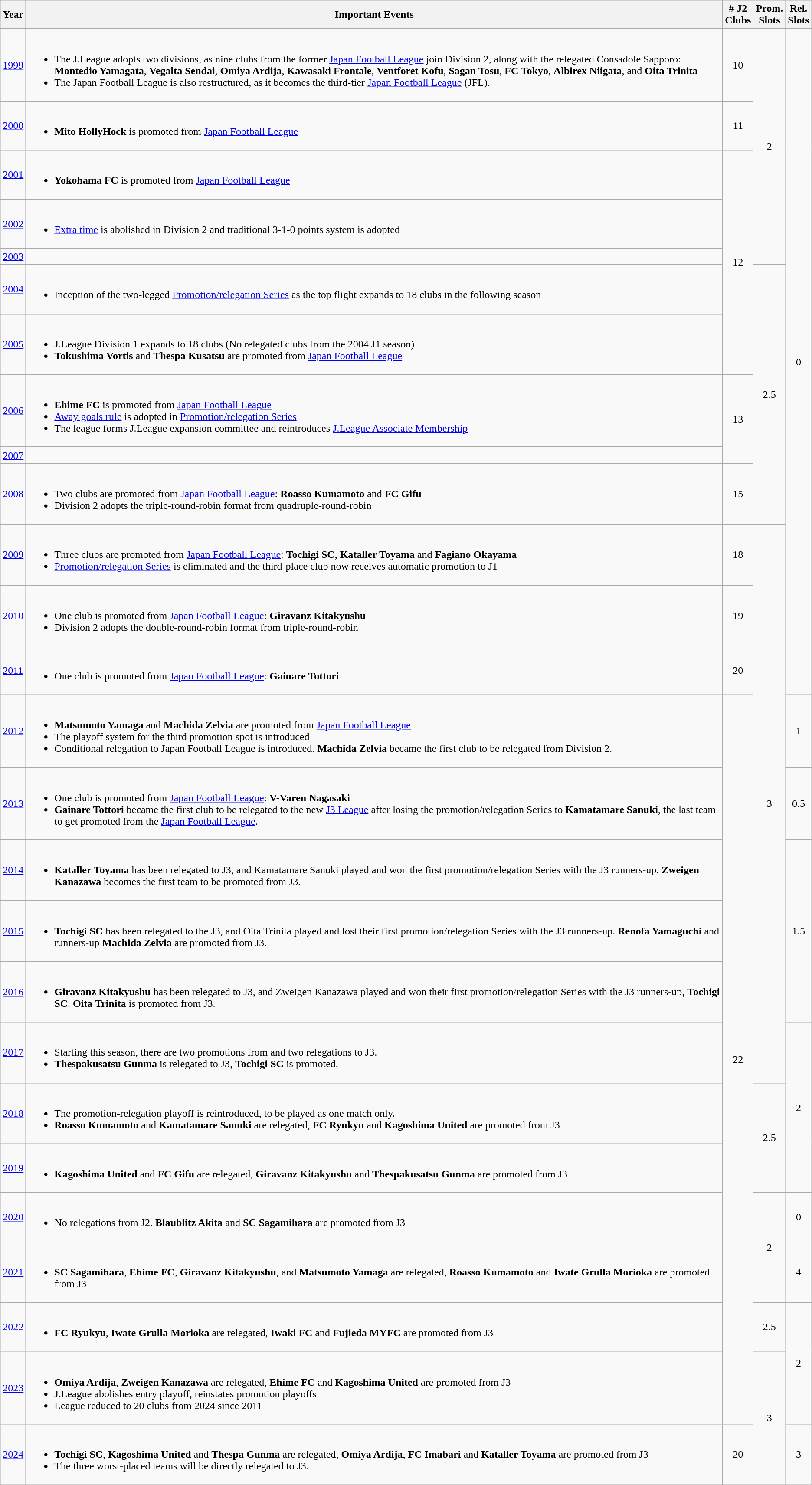<table class="wikitable">
<tr>
<th>Year</th>
<th>Important Events</th>
<th># J2<br>Clubs</th>
<th>Prom.<br>Slots</th>
<th>Rel.<br>Slots</th>
</tr>
<tr>
<td><a href='#'>1999</a></td>
<td><br><ul><li>The J.League adopts two divisions, as nine clubs from the former <a href='#'>Japan Football League</a> join Division 2, along with the relegated Consadole Sapporo: <strong>Montedio Yamagata</strong>, <strong>Vegalta Sendai</strong>, <strong>Omiya Ardija</strong>, <strong>Kawasaki Frontale</strong>, <strong>Ventforet Kofu</strong>, <strong>Sagan Tosu</strong>, <strong>FC Tokyo</strong>, <strong>Albirex Niigata</strong>, and <strong>Oita Trinita</strong></li><li>The Japan Football League is also restructured, as it becomes the third-tier <a href='#'>Japan Football League</a> (JFL).</li></ul></td>
<td align=center>10</td>
<td rowspan="5" align=center>2</td>
<td rowspan="13" align=center>0</td>
</tr>
<tr>
<td><a href='#'>2000</a></td>
<td><br><ul><li><strong>Mito HollyHock</strong> is promoted from <a href='#'>Japan Football League</a></li></ul></td>
<td align=center>11</td>
</tr>
<tr>
<td><a href='#'>2001</a></td>
<td><br><ul><li><strong>Yokohama FC</strong> is promoted from <a href='#'>Japan Football League</a></li></ul></td>
<td rowspan="5" align=center>12</td>
</tr>
<tr>
<td><a href='#'>2002</a></td>
<td><br><ul><li><a href='#'>Extra time</a> is abolished in Division 2 and traditional 3-1-0 points system is adopted</li></ul></td>
</tr>
<tr>
<td><a href='#'>2003</a></td>
<td></td>
</tr>
<tr>
<td><a href='#'>2004</a></td>
<td><br><ul><li>Inception of the two-legged <a href='#'>Promotion/relegation Series</a> as the top flight expands to 18 clubs in the following season</li></ul></td>
<td rowspan="5" align=center>2.5</td>
</tr>
<tr>
<td><a href='#'>2005</a></td>
<td><br><ul><li>J.League Division 1 expands to 18 clubs (No relegated clubs from the 2004 J1 season)</li><li><strong>Tokushima Vortis</strong> and <strong>Thespa Kusatsu</strong> are promoted from <a href='#'>Japan Football League</a></li></ul></td>
</tr>
<tr>
<td><a href='#'>2006</a></td>
<td><br><ul><li><strong>Ehime FC</strong> is promoted from <a href='#'>Japan Football League</a></li><li><a href='#'>Away goals rule</a> is adopted in <a href='#'>Promotion/relegation Series</a></li><li>The league forms J.League expansion committee and reintroduces <a href='#'>J.League Associate Membership</a></li></ul></td>
<td rowspan="2" align=center>13</td>
</tr>
<tr>
<td><a href='#'>2007</a></td>
<td></td>
</tr>
<tr>
<td><a href='#'>2008</a></td>
<td><br><ul><li>Two clubs are promoted from <a href='#'>Japan Football League</a>: <strong>Roasso Kumamoto</strong> and <strong>FC Gifu</strong></li><li>Division 2 adopts the triple-round-robin format from quadruple-round-robin</li></ul></td>
<td align=center>15</td>
</tr>
<tr>
<td><a href='#'>2009</a></td>
<td><br><ul><li>Three clubs are promoted from <a href='#'>Japan Football League</a>: <strong>Tochigi SC</strong>, <strong>Kataller Toyama</strong> and <strong>Fagiano Okayama</strong></li><li><a href='#'>Promotion/relegation Series</a> is eliminated and the third-place club now receives automatic promotion to J1</li></ul></td>
<td align=center>18</td>
<td rowspan="9" align=center>3</td>
</tr>
<tr>
<td><a href='#'>2010</a></td>
<td><br><ul><li>One club is promoted from <a href='#'>Japan Football League</a>: <strong>Giravanz Kitakyushu</strong></li><li>Division 2 adopts the double-round-robin format from triple-round-robin</li></ul></td>
<td align=center>19</td>
</tr>
<tr>
<td><a href='#'>2011</a></td>
<td><br><ul><li>One club is promoted from <a href='#'>Japan Football League</a>: <strong>Gainare Tottori</strong></li></ul></td>
<td align=center>20</td>
</tr>
<tr>
<td><a href='#'>2012</a></td>
<td><br><ul><li><strong>Matsumoto Yamaga</strong> and <strong>Machida Zelvia</strong> are promoted from <a href='#'>Japan Football League</a></li><li>The playoff system for the third promotion spot is introduced</li><li>Conditional relegation to Japan Football League is introduced. <strong>Machida Zelvia</strong> became the first club to be relegated from Division 2.</li></ul></td>
<td rowspan="12" align=center>22</td>
<td align=center>1</td>
</tr>
<tr>
<td><a href='#'>2013</a></td>
<td><br><ul><li>One club is promoted from <a href='#'>Japan Football League</a>: <strong>V-Varen Nagasaki</strong></li><li><strong>Gainare Tottori</strong> became the first club to be relegated to the new <a href='#'>J3 League</a> after losing the promotion/relegation Series to <strong>Kamatamare Sanuki</strong>, the last team to get promoted from the <a href='#'>Japan Football League</a>.</li></ul></td>
<td align=center>0.5</td>
</tr>
<tr>
<td><a href='#'>2014</a></td>
<td><br><ul><li><strong>Kataller Toyama</strong> has been relegated to J3, and Kamatamare Sanuki played and won the first promotion/relegation Series with the J3 runners-up. <strong>Zweigen Kanazawa</strong> becomes the first team to be promoted from J3.</li></ul></td>
<td rowspan="3" align=center>1.5</td>
</tr>
<tr>
<td><a href='#'>2015</a></td>
<td><br><ul><li><strong>Tochigi SC</strong> has been relegated to the J3, and Oita Trinita played and lost their first promotion/relegation Series with the J3 runners-up. <strong>Renofa Yamaguchi</strong> and runners-up <strong>Machida Zelvia</strong> are promoted from J3.</li></ul></td>
</tr>
<tr>
<td><a href='#'>2016</a></td>
<td><br><ul><li><strong>Giravanz Kitakyushu</strong> has been relegated to J3, and Zweigen Kanazawa played and won their first promotion/relegation Series with the J3 runners-up, <strong>Tochigi SC</strong>. <strong>Oita Trinita</strong> is promoted from J3.</li></ul></td>
</tr>
<tr>
<td><a href='#'>2017</a></td>
<td><br><ul><li>Starting this season, there are two promotions from and two relegations to J3.</li><li><strong>Thespakusatsu Gunma</strong> is relegated to J3, <strong>Tochigi SC</strong> is promoted.</li></ul></td>
<td rowspan="3" align=center>2</td>
</tr>
<tr>
<td><a href='#'>2018</a></td>
<td><br><ul><li>The promotion-relegation playoff is reintroduced, to be played as one match only.</li><li><strong>Roasso Kumamoto</strong> and <strong>Kamatamare Sanuki</strong> are relegated, <strong>FC Ryukyu</strong> and <strong>Kagoshima United</strong> are promoted from J3</li></ul></td>
<td rowspan="2" align=center>2.5</td>
</tr>
<tr>
<td><a href='#'>2019</a></td>
<td><br><ul><li><strong>Kagoshima United</strong> and <strong>FC Gifu</strong> are relegated, <strong>Giravanz Kitakyushu</strong> and <strong>Thespakusatsu Gunma</strong> are promoted from J3</li></ul></td>
</tr>
<tr>
<td><a href='#'>2020</a></td>
<td><br><ul><li>No relegations from J2. <strong>Blaublitz Akita</strong> and <strong>SC Sagamihara</strong> are promoted from J3</li></ul></td>
<td rowspan="2" align=center>2</td>
<td align=center>0</td>
</tr>
<tr>
<td><a href='#'>2021</a></td>
<td><br><ul><li><strong>SC Sagamihara</strong>, <strong>Ehime FC</strong>, <strong>Giravanz Kitakyushu</strong>, and <strong>Matsumoto Yamaga</strong> are relegated, <strong>Roasso Kumamoto</strong> and <strong>Iwate Grulla Morioka</strong> are promoted from J3</li></ul></td>
<td align=center>4</td>
</tr>
<tr>
<td><a href='#'>2022</a></td>
<td><br><ul><li><strong>FC Ryukyu</strong>, <strong>Iwate Grulla Morioka</strong> are relegated, <strong>Iwaki FC</strong> and <strong>Fujieda MYFC</strong> are promoted from J3</li></ul></td>
<td align=center>2.5</td>
<td rowspan="2" align=center>2</td>
</tr>
<tr>
<td><a href='#'>2023</a></td>
<td><br><ul><li><strong>Omiya Ardija</strong>, <strong>Zweigen Kanazawa</strong> are relegated, <strong>Ehime FC</strong> and <strong>Kagoshima United</strong> are promoted from J3</li><li>J.League abolishes entry playoff, reinstates promotion playoffs</li><li>League reduced to 20 clubs from 2024 since 2011</li></ul></td>
<td rowspan="2" align=center>3</td>
</tr>
<tr>
<td><a href='#'>2024</a></td>
<td><br><ul><li><strong>Tochigi SC</strong>, <strong>Kagoshima United</strong> and <strong>Thespa Gunma</strong>  are relegated, <strong>Omiya Ardija</strong>, <strong>FC Imabari</strong> and <strong>Kataller Toyama</strong> are promoted from J3</li><li>The three worst-placed teams will be directly relegated to J3.</li></ul></td>
<td align=center>20</td>
<td align=center>3</td>
</tr>
</table>
